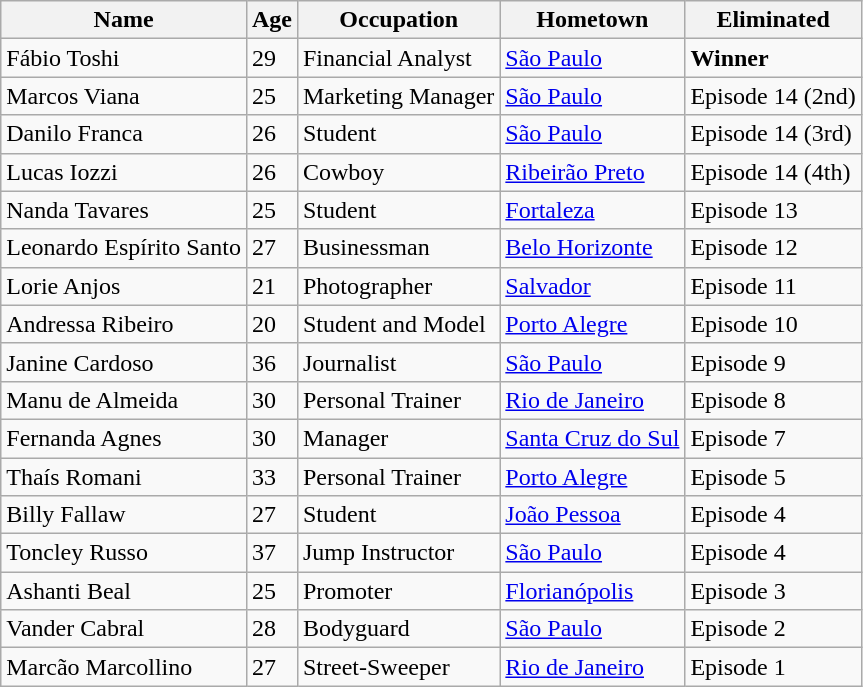<table class="wikitable">
<tr>
<th>Name</th>
<th>Age</th>
<th>Occupation</th>
<th>Hometown</th>
<th>Eliminated</th>
</tr>
<tr>
<td>Fábio Toshi</td>
<td>29</td>
<td>Financial Analyst</td>
<td><a href='#'>São Paulo</a></td>
<td><strong>Winner</strong></td>
</tr>
<tr>
<td>Marcos Viana</td>
<td>25</td>
<td>Marketing Manager</td>
<td><a href='#'>São Paulo</a></td>
<td>Episode 14 (2nd)</td>
</tr>
<tr>
<td>Danilo Franca</td>
<td>26</td>
<td>Student</td>
<td><a href='#'>São Paulo</a></td>
<td>Episode 14 (3rd)</td>
</tr>
<tr>
<td>Lucas Iozzi</td>
<td>26</td>
<td>Cowboy</td>
<td><a href='#'>Ribeirão Preto</a></td>
<td>Episode 14 (4th)</td>
</tr>
<tr>
<td>Nanda Tavares</td>
<td>25</td>
<td>Student</td>
<td><a href='#'>Fortaleza</a></td>
<td>Episode 13</td>
</tr>
<tr>
<td>Leonardo Espírito Santo</td>
<td>27</td>
<td>Businessman</td>
<td><a href='#'>Belo Horizonte</a></td>
<td>Episode 12</td>
</tr>
<tr>
<td>Lorie Anjos</td>
<td>21</td>
<td>Photographer</td>
<td><a href='#'>Salvador</a></td>
<td>Episode 11</td>
</tr>
<tr>
<td>Andressa Ribeiro</td>
<td>20</td>
<td>Student and Model</td>
<td><a href='#'>Porto Alegre</a></td>
<td>Episode 10</td>
</tr>
<tr>
<td>Janine Cardoso</td>
<td>36</td>
<td>Journalist</td>
<td><a href='#'>São Paulo</a></td>
<td>Episode 9</td>
</tr>
<tr>
<td>Manu de Almeida</td>
<td>30</td>
<td>Personal Trainer</td>
<td><a href='#'>Rio de Janeiro</a></td>
<td>Episode 8</td>
</tr>
<tr>
<td>Fernanda Agnes</td>
<td>30</td>
<td>Manager</td>
<td><a href='#'>Santa Cruz do Sul</a></td>
<td>Episode 7</td>
</tr>
<tr>
<td>Thaís Romani</td>
<td>33</td>
<td>Personal Trainer</td>
<td><a href='#'>Porto Alegre</a></td>
<td>Episode 5</td>
</tr>
<tr>
<td>Billy Fallaw</td>
<td>27</td>
<td>Student</td>
<td><a href='#'>João Pessoa</a></td>
<td>Episode 4</td>
</tr>
<tr>
<td>Toncley Russo</td>
<td>37</td>
<td>Jump Instructor</td>
<td><a href='#'>São Paulo</a></td>
<td>Episode 4</td>
</tr>
<tr>
<td>Ashanti Beal</td>
<td>25</td>
<td>Promoter</td>
<td><a href='#'>Florianópolis</a></td>
<td>Episode 3</td>
</tr>
<tr>
<td>Vander Cabral</td>
<td>28</td>
<td>Bodyguard</td>
<td><a href='#'>São Paulo</a></td>
<td>Episode 2</td>
</tr>
<tr>
<td>Marcão Marcollino</td>
<td>27</td>
<td>Street-Sweeper</td>
<td><a href='#'>Rio de Janeiro</a></td>
<td>Episode 1</td>
</tr>
</table>
